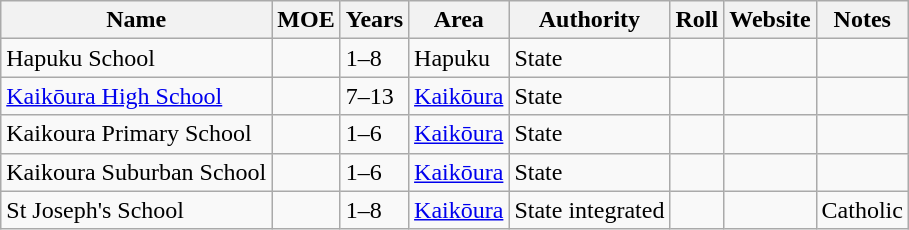<table class="wikitable sortable">
<tr>
<th>Name</th>
<th>MOE</th>
<th>Years</th>
<th>Area</th>
<th>Authority</th>
<th>Roll</th>
<th>Website</th>
<th>Notes</th>
</tr>
<tr>
<td>Hapuku School</td>
<td></td>
<td>1–8</td>
<td>Hapuku</td>
<td>State</td>
<td></td>
<td></td>
<td></td>
</tr>
<tr>
<td><a href='#'>Kaikōura High School</a></td>
<td></td>
<td>7–13</td>
<td><a href='#'>Kaikōura</a></td>
<td>State</td>
<td></td>
<td></td>
<td></td>
</tr>
<tr>
<td>Kaikoura Primary School</td>
<td></td>
<td>1–6</td>
<td><a href='#'>Kaikōura</a></td>
<td>State</td>
<td></td>
<td></td>
<td></td>
</tr>
<tr>
<td>Kaikoura Suburban School</td>
<td></td>
<td>1–6</td>
<td><a href='#'>Kaikōura</a></td>
<td>State</td>
<td></td>
<td></td>
<td></td>
</tr>
<tr>
<td>St Joseph's School</td>
<td></td>
<td>1–8</td>
<td><a href='#'>Kaikōura</a></td>
<td>State integrated</td>
<td></td>
<td></td>
<td>Catholic</td>
</tr>
</table>
